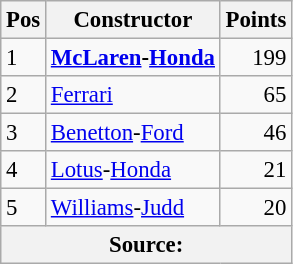<table class="wikitable" style="font-size: 95%;">
<tr>
<th>Pos</th>
<th>Constructor</th>
<th>Points</th>
</tr>
<tr>
<td>1</td>
<td> <strong><a href='#'>McLaren</a>-<a href='#'>Honda</a></strong></td>
<td align=right>199</td>
</tr>
<tr>
<td>2</td>
<td> <a href='#'>Ferrari</a></td>
<td align=right>65</td>
</tr>
<tr>
<td>3</td>
<td> <a href='#'>Benetton</a>-<a href='#'>Ford</a></td>
<td align=right>46</td>
</tr>
<tr>
<td>4</td>
<td> <a href='#'>Lotus</a>-<a href='#'>Honda</a></td>
<td align=right>21</td>
</tr>
<tr>
<td>5</td>
<td> <a href='#'>Williams</a>-<a href='#'>Judd</a></td>
<td align=right>20</td>
</tr>
<tr>
<th colspan=3>Source:</th>
</tr>
</table>
